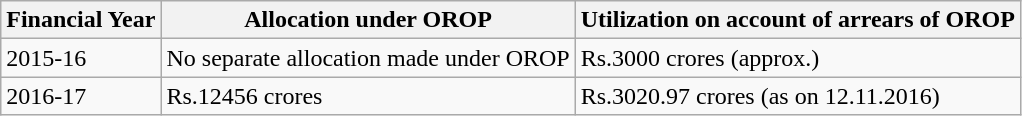<table class="wikitable">
<tr>
<th>Financial Year</th>
<th>Allocation under OROP</th>
<th>Utilization on account of arrears of OROP</th>
</tr>
<tr>
<td>2015-16</td>
<td>No separate allocation made under OROP</td>
<td>Rs.3000 crores (approx.)</td>
</tr>
<tr>
<td>2016-17</td>
<td>Rs.12456 crores</td>
<td>Rs.3020.97 crores (as on 12.11.2016)</td>
</tr>
</table>
